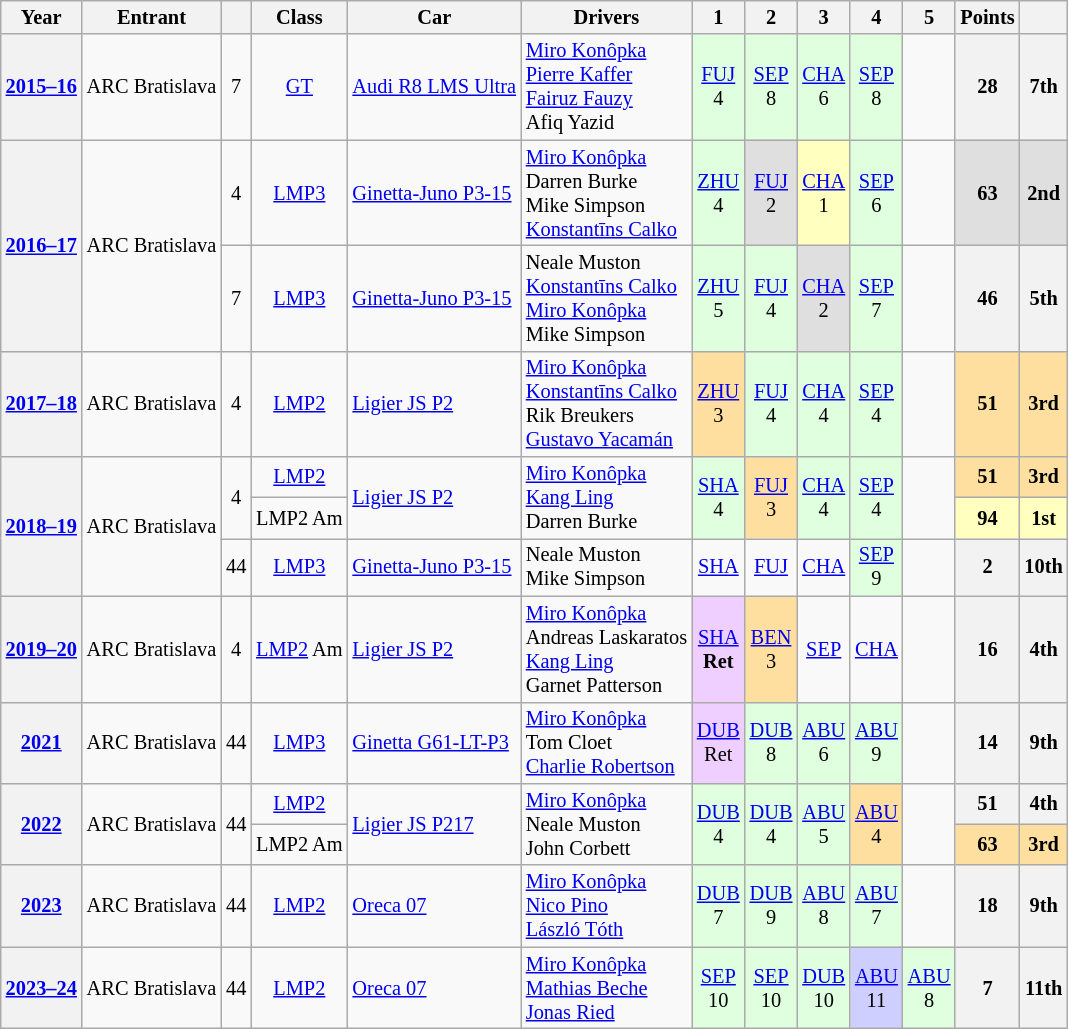<table class="wikitable" style="text-align:center; font-size:85%">
<tr>
<th>Year</th>
<th>Entrant</th>
<th></th>
<th>Class</th>
<th>Car</th>
<th>Drivers</th>
<th>1</th>
<th>2</th>
<th>3</th>
<th>4</th>
<th>5</th>
<th>Points</th>
<th></th>
</tr>
<tr>
<th><a href='#'>2015–16</a></th>
<td> ARC Bratislava</td>
<td>7</td>
<td><a href='#'>GT</a></td>
<td align="left"><a href='#'>Audi R8 LMS Ultra</a></td>
<td align="left"> <a href='#'>Miro Konôpka</a><br> <a href='#'>Pierre Kaffer</a><br> <a href='#'>Fairuz Fauzy</a><br> Afiq Yazid</td>
<td style="background:#dfffdf;"><a href='#'>FUJ</a><br>4</td>
<td style="background:#dfffdf;"><a href='#'>SEP</a><br>8</td>
<td style="background:#dfffdf;"><a href='#'>CHA</a><br>6</td>
<td style="background:#dfffdf;"><a href='#'>SEP</a><br>8</td>
<td></td>
<th>28</th>
<th>7th</th>
</tr>
<tr>
<th rowspan=2><a href='#'>2016–17</a></th>
<td rowspan=2> ARC Bratislava</td>
<td>4</td>
<td><a href='#'>LMP3</a></td>
<td align="left"><a href='#'>Ginetta-Juno P3-15</a></td>
<td align="left"> <a href='#'>Miro Konôpka</a><br> Darren Burke<br> Mike Simpson<br> <a href='#'>Konstantīns Calko</a></td>
<td style="background:#dfffdf;"><a href='#'>ZHU</a><br>4</td>
<td style="background:#DFDFDF;"><a href='#'>FUJ</a><br>2</td>
<td style="background:#FFFFBF;"><a href='#'>CHA</a><br>1</td>
<td style="background:#dfffdf;"><a href='#'>SEP</a><br>6</td>
<td></td>
<th style="background:#dfdfdf;">63</th>
<th style="background:#dfdfdf;">2nd</th>
</tr>
<tr>
<td>7</td>
<td><a href='#'>LMP3</a></td>
<td align="left"><a href='#'>Ginetta-Juno P3-15</a></td>
<td align="left"> Neale Muston<br> <a href='#'>Konstantīns Calko</a><br> <a href='#'>Miro Konôpka</a><br> Mike Simpson</td>
<td style="background:#dfffdf;"><a href='#'>ZHU</a><br>5</td>
<td style="background:#dfffdf;"><a href='#'>FUJ</a><br>4</td>
<td style="background:#DFDFDF;"><a href='#'>CHA</a><br>2</td>
<td style="background:#dfffdf;"><a href='#'>SEP</a><br>7</td>
<td></td>
<th>46</th>
<th>5th</th>
</tr>
<tr>
<th><a href='#'>2017–18</a></th>
<td> ARC Bratislava</td>
<td>4</td>
<td><a href='#'>LMP2</a></td>
<td align="left"><a href='#'>Ligier JS P2</a></td>
<td align="left"> <a href='#'>Miro Konôpka</a><br> <a href='#'>Konstantīns Calko</a><br> Rik Breukers<br> <a href='#'>Gustavo Yacamán</a></td>
<td style="background:#ffdf9f;"><a href='#'>ZHU</a><br>3</td>
<td style="background:#dfffdf;"><a href='#'>FUJ</a><br>4</td>
<td style="background:#dfffdf;"><a href='#'>CHA</a><br>4</td>
<td style="background:#dfffdf;"><a href='#'>SEP</a><br>4</td>
<td></td>
<th style="background:#ffdf9f;">51</th>
<th style="background:#ffdf9f;">3rd</th>
</tr>
<tr>
<th rowspan=3><a href='#'>2018–19</a></th>
<td rowspan=3> ARC Bratislava</td>
<td rowspan=2>4</td>
<td><a href='#'>LMP2</a></td>
<td rowspan=2 align="left"><a href='#'>Ligier JS P2</a></td>
<td rowspan=2 align="left"> <a href='#'>Miro Konôpka</a><br> <a href='#'>Kang Ling</a><br> Darren Burke</td>
<td rowspan=2 style="background:#dfffdf;"><a href='#'>SHA</a><br>4</td>
<td rowspan=2 style="background:#ffdf9f;"><a href='#'>FUJ</a><br>3</td>
<td rowspan=2 style="background:#dfffdf;"><a href='#'>CHA</a><br>4</td>
<td rowspan=2 style="background:#dfffdf;"><a href='#'>SEP</a><br>4</td>
<td rowspan=2></td>
<th style="background:#ffdf9f;">51</th>
<th style="background:#ffdf9f;">3rd</th>
</tr>
<tr>
<td>LMP2 Am</td>
<th style="background:#FFFFBF;">94</th>
<th style="background:#FFFFBF;">1st</th>
</tr>
<tr>
<td>44</td>
<td><a href='#'>LMP3</a></td>
<td align="left"><a href='#'>Ginetta-Juno P3-15</a></td>
<td align="left"> Neale Muston<br> Mike Simpson</td>
<td><a href='#'>SHA</a></td>
<td><a href='#'>FUJ</a></td>
<td><a href='#'>CHA</a></td>
<td style="background:#dfffdf;"><a href='#'>SEP</a><br>9</td>
<td></td>
<th>2</th>
<th>10th</th>
</tr>
<tr>
<th><a href='#'>2019–20</a></th>
<td> ARC Bratislava</td>
<td>4</td>
<td><a href='#'>LMP2</a> Am</td>
<td align="left"><a href='#'>Ligier JS P2</a></td>
<td align="left"> <a href='#'>Miro Konôpka</a><br> Andreas Laskaratos<br> <a href='#'>Kang Ling</a><br> Garnet Patterson</td>
<td style="background-color:#EFCFFF;"><a href='#'>SHA</a><br><strong>Ret</strong></td>
<td style="background:#ffdf9f;"><a href='#'>BEN</a><br>3</td>
<td><a href='#'>SEP</a></td>
<td><a href='#'>CHA</a></td>
<td></td>
<th>16</th>
<th>4th</th>
</tr>
<tr>
<th><a href='#'>2021</a></th>
<td> ARC Bratislava</td>
<td>44</td>
<td><a href='#'>LMP3</a></td>
<td align="left"><a href='#'>Ginetta G61-LT-P3</a></td>
<td align="left"> <a href='#'>Miro Konôpka</a><br> Tom Cloet<br> <a href='#'>Charlie Robertson</a></td>
<td style="background-color:#EFCFFF;"><a href='#'>DUB</a><br>Ret</td>
<td style="background:#dfffdf;"><a href='#'>DUB</a><br>8</td>
<td style="background:#dfffdf;"><a href='#'>ABU</a><br>6</td>
<td style="background:#dfffdf;"><a href='#'>ABU</a><br>9</td>
<td></td>
<th>14</th>
<th>9th</th>
</tr>
<tr>
<th rowspan=2><a href='#'>2022</a></th>
<td rowspan=2> ARC Bratislava</td>
<td rowspan=2>44</td>
<td><a href='#'>LMP2</a></td>
<td rowspan=2 align="left"><a href='#'>Ligier JS P217</a></td>
<td rowspan=2 align="left"> <a href='#'>Miro Konôpka</a><br> Neale Muston<br> John Corbett</td>
<td rowspan=2 style="background:#dfffdf;"><a href='#'>DUB</a><br>4</td>
<td rowspan=2 style="background:#dfffdf;"><a href='#'>DUB</a><br>4</td>
<td rowspan=2 style="background:#dfffdf;"><a href='#'>ABU</a><br>5</td>
<td rowspan=2 style="background:#ffdf9f;"><a href='#'>ABU</a><br>4</td>
<td rowspan=2></td>
<th>51</th>
<th>4th</th>
</tr>
<tr>
<td>LMP2 Am</td>
<th style="background:#ffdf9f;">63</th>
<th style="background:#ffdf9f;">3rd</th>
</tr>
<tr>
<th><a href='#'>2023</a></th>
<td> ARC Bratislava</td>
<td>44</td>
<td><a href='#'>LMP2</a></td>
<td align="left"><a href='#'>Oreca 07</a></td>
<td align="left"> <a href='#'>Miro Konôpka</a><br> <a href='#'>Nico Pino</a><br> <a href='#'>László Tóth</a></td>
<td style="background:#dfffdf;"><a href='#'>DUB</a><br>7</td>
<td style="background:#dfffdf;"><a href='#'>DUB</a><br>9</td>
<td style="background:#dfffdf;"><a href='#'>ABU</a><br>8</td>
<td style="background:#dfffdf;"><a href='#'>ABU</a><br>7</td>
<td></td>
<th>18</th>
<th>9th</th>
</tr>
<tr>
<th><a href='#'>2023–24</a></th>
<td> ARC Bratislava</td>
<td>44</td>
<td><a href='#'>LMP2</a></td>
<td align="left"><a href='#'>Oreca 07</a></td>
<td align="left"> <a href='#'>Miro Konôpka</a><br> <a href='#'>Mathias Beche</a><br> <a href='#'>Jonas Ried</a></td>
<td style="background:#dfffdf;"><a href='#'>SEP</a><br>10</td>
<td style="background:#dfffdf;"><a href='#'>SEP</a><br>10</td>
<td style="background:#dfffdf;"><a href='#'>DUB</a><br>10</td>
<td style="background:#CFCFFF;"><a href='#'>ABU</a><br>11</td>
<td style="background:#dfffdf;"><a href='#'>ABU</a><br>8</td>
<th>7</th>
<th>11th</th>
</tr>
</table>
